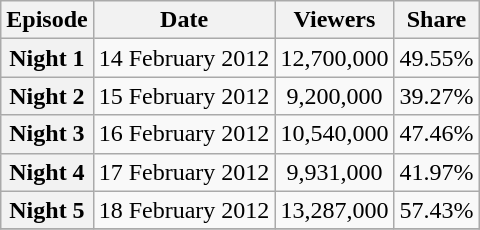<table class="wikitable plainrowheaders sortable" style="text-align:center">
<tr>
<th scope="col">Episode</th>
<th scope="col">Date</th>
<th scope="col">Viewers</th>
<th scope="col">Share</th>
</tr>
<tr>
<th scope="row">Night 1</th>
<td>14 February 2012</td>
<td>12,700,000</td>
<td>49.55%</td>
</tr>
<tr>
<th scope="row">Night 2</th>
<td>15 February 2012</td>
<td>9,200,000</td>
<td>39.27%</td>
</tr>
<tr>
<th scope="row">Night 3</th>
<td>16 February 2012</td>
<td>10,540,000</td>
<td>47.46%</td>
</tr>
<tr>
<th scope="row">Night 4</th>
<td>17 February 2012</td>
<td>9,931,000</td>
<td>41.97%</td>
</tr>
<tr>
<th scope="row">Night 5</th>
<td>18 February 2012</td>
<td>13,287,000</td>
<td>57.43%</td>
</tr>
<tr>
</tr>
</table>
